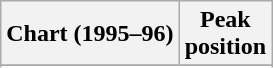<table class="wikitable sortable plainrowheaders" style="text-align:center">
<tr>
<th scope="col">Chart (1995–96)</th>
<th scope="col">Peak<br>position</th>
</tr>
<tr>
</tr>
<tr>
</tr>
<tr>
</tr>
<tr>
</tr>
<tr>
</tr>
<tr>
</tr>
<tr>
</tr>
</table>
